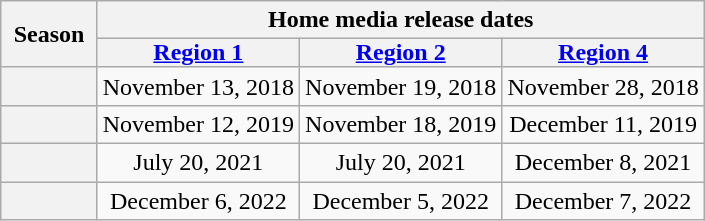<table class="wikitable plainrowheaders"  style="float:right; text-align:center; margin:10px;">
<tr>
<th scope="col" style="padding:0 8px;" rowspan="2">Season</th>
<th scope="col" colspan="3">Home media release dates</th>
</tr>
<tr>
<th scope="col" style="padding: 0 8px"><a href='#'>Region 1</a></th>
<th scope="col" style="padding: 0 8px"><a href='#'>Region 2</a></th>
<th scope="col" style="padding: 0 8px"><a href='#'>Region 4</a></th>
</tr>
<tr>
<th></th>
<td>November 13, 2018</td>
<td>November 19, 2018</td>
<td>November 28, 2018</td>
</tr>
<tr>
<th></th>
<td>November 12, 2019</td>
<td>November 18, 2019</td>
<td>December 11, 2019</td>
</tr>
<tr>
<th></th>
<td>July 20, 2021</td>
<td>July 20, 2021</td>
<td>December 8, 2021</td>
</tr>
<tr>
<th></th>
<td>December 6, 2022</td>
<td>December 5, 2022</td>
<td>December 7, 2022</td>
</tr>
</table>
